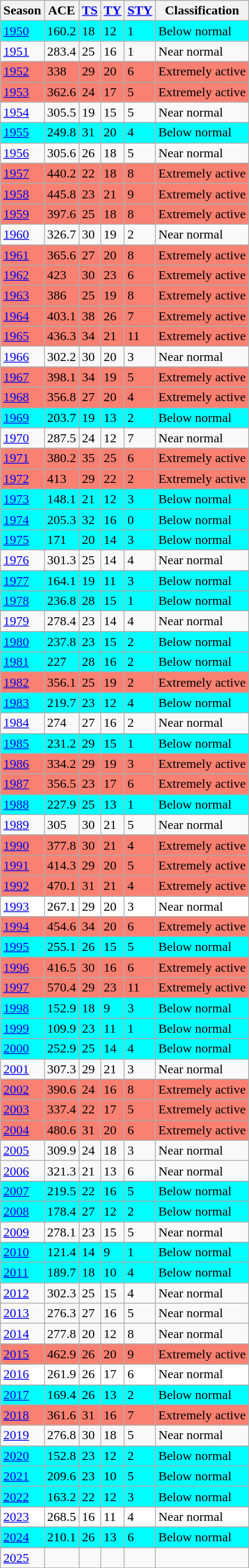<table class="wikitable sortable mw-collapsible">
<tr>
<th scope="col">Season</th>
<th scope="col">ACE</th>
<th scope="col"><a href='#'>TS</a></th>
<th scope="col"><a href='#'>TY</a></th>
<th scope="col"><a href='#'>STY</a></th>
<th scope="col">Classification</th>
</tr>
<tr style="background:Cyan;">
<td><a href='#'>1950</a></td>
<td>160.2</td>
<td>18</td>
<td>12</td>
<td>1</td>
<td>Below normal</td>
</tr>
<tr>
<td><a href='#'>1951</a></td>
<td>283.4</td>
<td>25</td>
<td>16</td>
<td>1</td>
<td>Near normal</td>
</tr>
<tr>
</tr>
<tr style="background:Salmon;">
<td><a href='#'>1952</a></td>
<td>338</td>
<td>29</td>
<td>20</td>
<td>6</td>
<td>Extremely active</td>
</tr>
<tr>
</tr>
<tr style="background:Salmon;">
<td><a href='#'>1953</a></td>
<td>362.6</td>
<td>24</td>
<td>17</td>
<td>5</td>
<td>Extremely active</td>
</tr>
<tr>
<td><a href='#'>1954</a></td>
<td>305.5</td>
<td>19</td>
<td>15</td>
<td>5</td>
<td>Near normal</td>
</tr>
<tr>
</tr>
<tr style="background:Cyan;">
<td><a href='#'>1955</a></td>
<td>249.8</td>
<td>31</td>
<td>20</td>
<td>4</td>
<td>Below normal</td>
</tr>
<tr>
<td><a href='#'>1956</a></td>
<td>305.6</td>
<td>26</td>
<td>18</td>
<td>5</td>
<td>Near normal</td>
</tr>
<tr>
</tr>
<tr style="background:Salmon;">
<td><a href='#'>1957</a></td>
<td>440.2</td>
<td>22</td>
<td>18</td>
<td>8</td>
<td>Extremely active</td>
</tr>
<tr>
</tr>
<tr style="background:Salmon;">
<td><a href='#'>1958</a></td>
<td>445.8</td>
<td>23</td>
<td>21</td>
<td>9</td>
<td>Extremely active</td>
</tr>
<tr>
</tr>
<tr style="background:Salmon;">
<td><a href='#'>1959</a></td>
<td>397.6</td>
<td>25</td>
<td>18</td>
<td>8</td>
<td>Extremely active</td>
</tr>
<tr>
<td><a href='#'>1960</a></td>
<td>326.7</td>
<td>30</td>
<td>19</td>
<td>2</td>
<td>Near normal</td>
</tr>
<tr>
</tr>
<tr style="background:Salmon;">
<td><a href='#'>1961</a></td>
<td>365.6</td>
<td>27</td>
<td>20</td>
<td>8</td>
<td>Extremely active</td>
</tr>
<tr>
</tr>
<tr style="background:Salmon;">
<td><a href='#'>1962</a></td>
<td>423</td>
<td>30</td>
<td>23</td>
<td>6</td>
<td>Extremely active</td>
</tr>
<tr>
</tr>
<tr style="background:Salmon;">
<td><a href='#'>1963</a></td>
<td>386</td>
<td>25</td>
<td>19</td>
<td>8</td>
<td>Extremely active</td>
</tr>
<tr>
</tr>
<tr style="background:Salmon;">
<td><a href='#'>1964</a></td>
<td>403.1</td>
<td>38</td>
<td>26</td>
<td>7</td>
<td>Extremely active</td>
</tr>
<tr>
</tr>
<tr style="background:Salmon;">
<td><a href='#'>1965</a></td>
<td>436.3</td>
<td>34</td>
<td>21</td>
<td>11</td>
<td>Extremely active</td>
</tr>
<tr>
<td><a href='#'>1966</a></td>
<td>302.2</td>
<td>30</td>
<td>20</td>
<td>3</td>
<td>Near normal</td>
</tr>
<tr>
</tr>
<tr style="background:Salmon;">
<td><a href='#'>1967</a></td>
<td>398.1</td>
<td>34</td>
<td>19</td>
<td>5</td>
<td>Extremely active</td>
</tr>
<tr>
</tr>
<tr style="background:Salmon;">
<td><a href='#'>1968</a></td>
<td>356.8</td>
<td>27</td>
<td>20</td>
<td>4</td>
<td>Extremely active</td>
</tr>
<tr>
</tr>
<tr style="background:Cyan;">
<td><a href='#'>1969</a></td>
<td>203.7</td>
<td>19</td>
<td>13</td>
<td>2</td>
<td>Below normal</td>
</tr>
<tr>
<td><a href='#'>1970</a></td>
<td>287.5</td>
<td>24</td>
<td>12</td>
<td>7</td>
<td>Near normal</td>
</tr>
<tr>
</tr>
<tr style="background:salmon;">
<td><a href='#'>1971</a></td>
<td>380.2</td>
<td>35</td>
<td>25</td>
<td>6</td>
<td>Extremely active</td>
</tr>
<tr>
</tr>
<tr style="background:salmon;">
<td><a href='#'>1972</a></td>
<td>413</td>
<td>29</td>
<td>22</td>
<td>2</td>
<td>Extremely active</td>
</tr>
<tr>
</tr>
<tr style="background:Cyan">
<td><a href='#'>1973</a></td>
<td>148.1</td>
<td>21</td>
<td>12</td>
<td>3</td>
<td>Below normal</td>
</tr>
<tr>
</tr>
<tr style="background:Cyan;">
<td><a href='#'>1974</a></td>
<td>205.3</td>
<td>32</td>
<td>16</td>
<td>0</td>
<td>Below normal</td>
</tr>
<tr>
</tr>
<tr style="background:Cyan">
<td><a href='#'>1975</a></td>
<td>171</td>
<td>20</td>
<td>14</td>
<td>3</td>
<td>Below normal</td>
</tr>
<tr>
<td><a href='#'>1976</a></td>
<td>301.3</td>
<td>25</td>
<td>14</td>
<td>4</td>
<td>Near normal</td>
</tr>
<tr>
</tr>
<tr style="background:Cyan">
<td><a href='#'>1977</a></td>
<td>164.1</td>
<td>19</td>
<td>11</td>
<td>3</td>
<td>Below normal</td>
</tr>
<tr>
</tr>
<tr style="background:Cyan;">
<td><a href='#'>1978</a></td>
<td>236.8</td>
<td>28</td>
<td>15</td>
<td>1</td>
<td>Below normal</td>
</tr>
<tr>
<td><a href='#'>1979</a></td>
<td>278.4</td>
<td>23</td>
<td>14</td>
<td>4</td>
<td>Near normal</td>
</tr>
<tr>
</tr>
<tr style="background:Cyan;">
<td><a href='#'>1980</a></td>
<td>237.8</td>
<td>23</td>
<td>15</td>
<td>2</td>
<td>Below normal</td>
</tr>
<tr>
</tr>
<tr style="background:Cyan;">
<td><a href='#'>1981</a></td>
<td>227</td>
<td>28</td>
<td>16</td>
<td>2</td>
<td>Below normal</td>
</tr>
<tr>
</tr>
<tr style="background:Salmon">
<td><a href='#'>1982</a></td>
<td>356.1</td>
<td>25</td>
<td>19</td>
<td>2</td>
<td>Extremely active</td>
</tr>
<tr>
</tr>
<tr style="background:Cyan;">
<td><a href='#'>1983</a></td>
<td>219.7</td>
<td>23</td>
<td>12</td>
<td>4</td>
<td>Below normal</td>
</tr>
<tr>
<td><a href='#'>1984</a></td>
<td>274</td>
<td>27</td>
<td>16</td>
<td>2</td>
<td>Near normal</td>
</tr>
<tr>
</tr>
<tr style="background:Cyan;">
<td><a href='#'>1985</a></td>
<td>231.2</td>
<td>29</td>
<td>15</td>
<td>1</td>
<td>Below normal</td>
</tr>
<tr>
</tr>
<tr style="background:Salmon">
<td><a href='#'>1986</a></td>
<td>334.2</td>
<td>29</td>
<td>19</td>
<td>3</td>
<td>Extremely active</td>
</tr>
<tr>
</tr>
<tr style="background:Salmon">
<td><a href='#'>1987</a></td>
<td>356.5</td>
<td>23</td>
<td>17</td>
<td>6</td>
<td>Extremely active</td>
</tr>
<tr>
</tr>
<tr style="background:Cyan;">
<td><a href='#'>1988</a></td>
<td>227.9</td>
<td>25</td>
<td>13</td>
<td>1</td>
<td>Below normal</td>
</tr>
<tr>
<td><a href='#'>1989</a></td>
<td>305</td>
<td>30</td>
<td>21</td>
<td>5</td>
<td>Near normal</td>
</tr>
<tr>
</tr>
<tr style="background:Salmon">
<td><a href='#'>1990</a></td>
<td>377.8</td>
<td>30</td>
<td>21</td>
<td>4</td>
<td>Extremely active</td>
</tr>
<tr>
</tr>
<tr style="background:Salmon">
<td><a href='#'>1991</a></td>
<td>414.3</td>
<td>29</td>
<td>20</td>
<td>5</td>
<td>Extremely active</td>
</tr>
<tr>
</tr>
<tr style="background:Salmon">
<td><a href='#'>1992</a></td>
<td>470.1</td>
<td>31</td>
<td>21</td>
<td>4</td>
<td>Extremely active</td>
</tr>
<tr>
</tr>
<tr style="background:White">
<td><a href='#'>1993</a></td>
<td>267.1</td>
<td>29</td>
<td>20</td>
<td>3</td>
<td>Near normal</td>
</tr>
<tr>
</tr>
<tr style="background:Salmon">
<td><a href='#'>1994</a></td>
<td>454.6</td>
<td>34</td>
<td>20</td>
<td>6</td>
<td>Extremely active</td>
</tr>
<tr>
</tr>
<tr style="background:Cyan">
<td><a href='#'>1995</a></td>
<td>255.1</td>
<td>26</td>
<td>15</td>
<td>5</td>
<td>Below normal</td>
</tr>
<tr>
</tr>
<tr style="background:Salmon">
<td><a href='#'>1996</a></td>
<td>416.5</td>
<td>30</td>
<td>16</td>
<td>6</td>
<td>Extremely active</td>
</tr>
<tr>
</tr>
<tr style="background:Salmon">
<td><a href='#'>1997</a></td>
<td>570.4</td>
<td>29</td>
<td>23</td>
<td>11</td>
<td>Extremely active</td>
</tr>
<tr>
</tr>
<tr style="background:Cyan">
<td><a href='#'>1998</a></td>
<td>152.9</td>
<td>18</td>
<td>9</td>
<td>3</td>
<td>Below normal</td>
</tr>
<tr>
</tr>
<tr style="background:Cyan">
<td><a href='#'>1999</a></td>
<td>109.9</td>
<td>23</td>
<td>11</td>
<td>1</td>
<td>Below normal</td>
</tr>
<tr>
</tr>
<tr style="background:Cyan;">
<td><a href='#'>2000</a></td>
<td>252.9</td>
<td>25</td>
<td>14</td>
<td>4</td>
<td>Below normal</td>
</tr>
<tr>
<td><a href='#'>2001</a></td>
<td>307.3</td>
<td>29</td>
<td>21</td>
<td>3</td>
<td>Near normal</td>
</tr>
<tr>
</tr>
<tr style="background:Salmon">
<td><a href='#'>2002</a></td>
<td>390.6</td>
<td>24</td>
<td>16</td>
<td>8</td>
<td>Extremely active</td>
</tr>
<tr>
</tr>
<tr style="background:Salmon">
<td><a href='#'>2003</a></td>
<td>337.4</td>
<td>22</td>
<td>17</td>
<td>5</td>
<td>Extremely active</td>
</tr>
<tr>
</tr>
<tr style="background:Salmon">
<td><a href='#'>2004</a></td>
<td>480.6</td>
<td>31</td>
<td>20</td>
<td>6</td>
<td>Extremely active</td>
</tr>
<tr>
<td><a href='#'>2005</a></td>
<td>309.9</td>
<td>24</td>
<td>18</td>
<td>3</td>
<td>Near normal</td>
</tr>
<tr>
<td><a href='#'>2006</a></td>
<td>321.3</td>
<td>21</td>
<td>13</td>
<td>6</td>
<td>Near normal</td>
</tr>
<tr>
</tr>
<tr style="background:Cyan;">
<td><a href='#'>2007</a></td>
<td>219.5</td>
<td>22</td>
<td>16</td>
<td>5</td>
<td>Below normal</td>
</tr>
<tr>
</tr>
<tr style="background:Cyan">
<td><a href='#'>2008</a></td>
<td>178.4</td>
<td>27</td>
<td>12</td>
<td>2</td>
<td>Below normal</td>
</tr>
<tr>
<td><a href='#'>2009</a></td>
<td>278.1</td>
<td>23</td>
<td>15</td>
<td>5</td>
<td>Near normal</td>
</tr>
<tr>
</tr>
<tr style="background:Cyan">
<td><a href='#'>2010</a></td>
<td>121.4</td>
<td>14</td>
<td>9</td>
<td>1</td>
<td>Below normal</td>
</tr>
<tr>
</tr>
<tr style="background:Cyan;">
<td><a href='#'>2011</a></td>
<td>189.7</td>
<td>18</td>
<td>10</td>
<td>4</td>
<td>Below normal</td>
</tr>
<tr>
<td><a href='#'>2012</a></td>
<td>302.3</td>
<td>25</td>
<td>15</td>
<td>4</td>
<td>Near normal</td>
</tr>
<tr>
<td><a href='#'>2013</a></td>
<td>276.3</td>
<td>27</td>
<td>16</td>
<td>5</td>
<td>Near normal</td>
</tr>
<tr>
<td><a href='#'>2014</a></td>
<td>277.8</td>
<td>20</td>
<td>12</td>
<td>8</td>
<td>Near normal</td>
</tr>
<tr>
</tr>
<tr style="background:Salmon">
<td><a href='#'>2015</a></td>
<td>462.9</td>
<td>26</td>
<td>20</td>
<td>9</td>
<td>Extremely active</td>
</tr>
<tr>
</tr>
<tr style="background:White">
<td><a href='#'>2016</a></td>
<td>261.9</td>
<td>26</td>
<td>17</td>
<td>6</td>
<td>Near normal</td>
</tr>
<tr>
</tr>
<tr style="background:Cyan">
<td><a href='#'>2017</a></td>
<td>169.4</td>
<td>26</td>
<td>13</td>
<td>2</td>
<td>Below normal</td>
</tr>
<tr>
</tr>
<tr style="background:Salmon">
<td><a href='#'>2018</a></td>
<td>361.6</td>
<td>31</td>
<td>16</td>
<td>7</td>
<td>Extremely active</td>
</tr>
<tr>
<td><a href='#'>2019</a></td>
<td>276.8</td>
<td>30</td>
<td>18</td>
<td>5</td>
<td>Near normal</td>
</tr>
<tr>
</tr>
<tr style="background:Cyan">
<td><a href='#'>2020</a></td>
<td>152.8</td>
<td>23</td>
<td>12</td>
<td>2</td>
<td>Below normal</td>
</tr>
<tr>
</tr>
<tr style="background:Cyan;">
<td><a href='#'>2021</a></td>
<td>209.6</td>
<td>23</td>
<td>10</td>
<td>5</td>
<td>Below normal</td>
</tr>
<tr>
</tr>
<tr style="background:Cyan">
<td><a href='#'>2022</a></td>
<td>163.2</td>
<td>22</td>
<td>12</td>
<td>3</td>
<td>Below normal</td>
</tr>
<tr>
</tr>
<tr style="background:White">
<td><a href='#'>2023</a></td>
<td>268.5</td>
<td>16</td>
<td>11</td>
<td>4</td>
<td>Near normal</td>
</tr>
<tr>
</tr>
<tr style="background:Cyan;">
<td><a href='#'>2024</a></td>
<td>210.1</td>
<td>26</td>
<td>13</td>
<td>6</td>
<td>Below normal</td>
</tr>
<tr>
</tr>
<tr>
<td><a href='#'>2025</a></td>
<td></td>
<td></td>
<td></td>
<td></td>
<td></td>
</tr>
</table>
